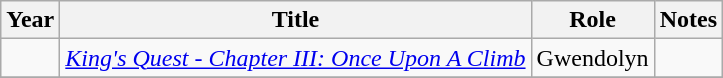<table class="wikitable sortable">
<tr>
<th>Year</th>
<th>Title</th>
<th>Role</th>
<th class="unsortable">Notes</th>
</tr>
<tr>
<td></td>
<td><em><a href='#'>King's Quest - Chapter III: Once Upon A Climb</a></em></td>
<td>Gwendolyn</td>
<td></td>
</tr>
<tr>
</tr>
</table>
